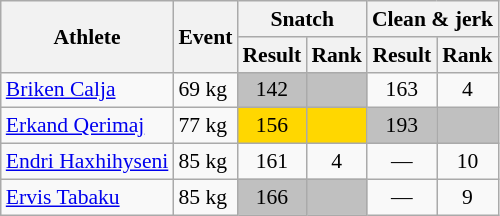<table class=wikitable style=font-size:90%>
<tr>
<th rowspan=2>Athlete</th>
<th rowspan=2>Event</th>
<th colspan=2>Snatch</th>
<th colspan=2>Clean & jerk</th>
</tr>
<tr>
<th>Result</th>
<th>Rank</th>
<th>Result</th>
<th>Rank</th>
</tr>
<tr>
<td><a href='#'>Briken Calja</a></td>
<td>69 kg</td>
<td align=center bgcolor=silver>142</td>
<td align=center bgcolor=silver></td>
<td align=center>163</td>
<td align=center>4</td>
</tr>
<tr>
<td><a href='#'>Erkand Qerimaj</a></td>
<td>77 kg</td>
<td align=center bgcolor=gold>156</td>
<td align=center bgcolor=gold></td>
<td align=center bgcolor=silver>193</td>
<td align=center bgcolor=silver></td>
</tr>
<tr>
<td><a href='#'>Endri Haxhihyseni</a></td>
<td>85 kg</td>
<td align=center>161</td>
<td align=center>4</td>
<td align=center>—</td>
<td align=center>10</td>
</tr>
<tr>
<td><a href='#'>Ervis Tabaku</a></td>
<td>85 kg</td>
<td align=center bgcolor=silver>166</td>
<td align=center bgcolor=silver></td>
<td align=center>—</td>
<td align=center>9</td>
</tr>
</table>
